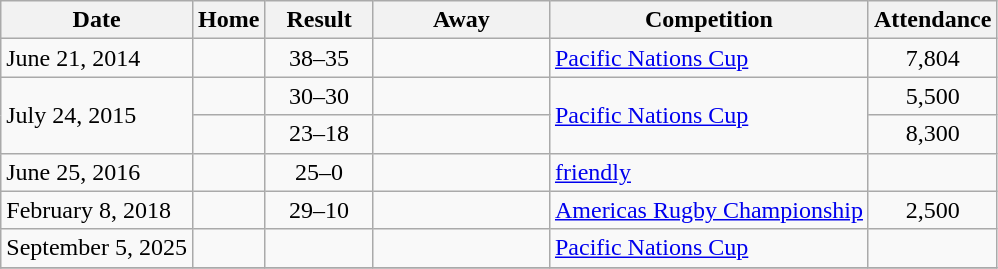<table class="wikitable">
<tr>
<th>Date</th>
<th>Home</th>
<th width=65px>Result</th>
<th width=110px>Away</th>
<th>Competition</th>
<th>Attendance</th>
</tr>
<tr>
<td>June 21, 2014</td>
<td></td>
<td style="text-align:center;">38–35</td>
<td></td>
<td><a href='#'>Pacific Nations Cup</a></td>
<td style="text-align:center;">7,804</td>
</tr>
<tr>
<td rowspan="2">July 24, 2015</td>
<td></td>
<td style="text-align:center;">30–30</td>
<td></td>
<td rowspan="2"><a href='#'>Pacific Nations Cup</a></td>
<td style="text-align:center;">5,500</td>
</tr>
<tr>
<td></td>
<td style="text-align:center;">23–18</td>
<td></td>
<td style="text-align:center;">8,300</td>
</tr>
<tr>
<td>June 25, 2016</td>
<td></td>
<td style="text-align:center;">25–0</td>
<td></td>
<td><a href='#'>friendly</a></td>
<td></td>
</tr>
<tr>
<td>February 8, 2018</td>
<td></td>
<td style="text-align:center;">29–10</td>
<td></td>
<td><a href='#'>Americas Rugby Championship</a></td>
<td style="text-align:center;">2,500</td>
</tr>
<tr>
<td>September 5, 2025</td>
<td></td>
<td style="text-align:center;"></td>
<td></td>
<td><a href='#'>Pacific Nations Cup</a></td>
<td style="text-align:center;"></td>
</tr>
<tr>
</tr>
</table>
